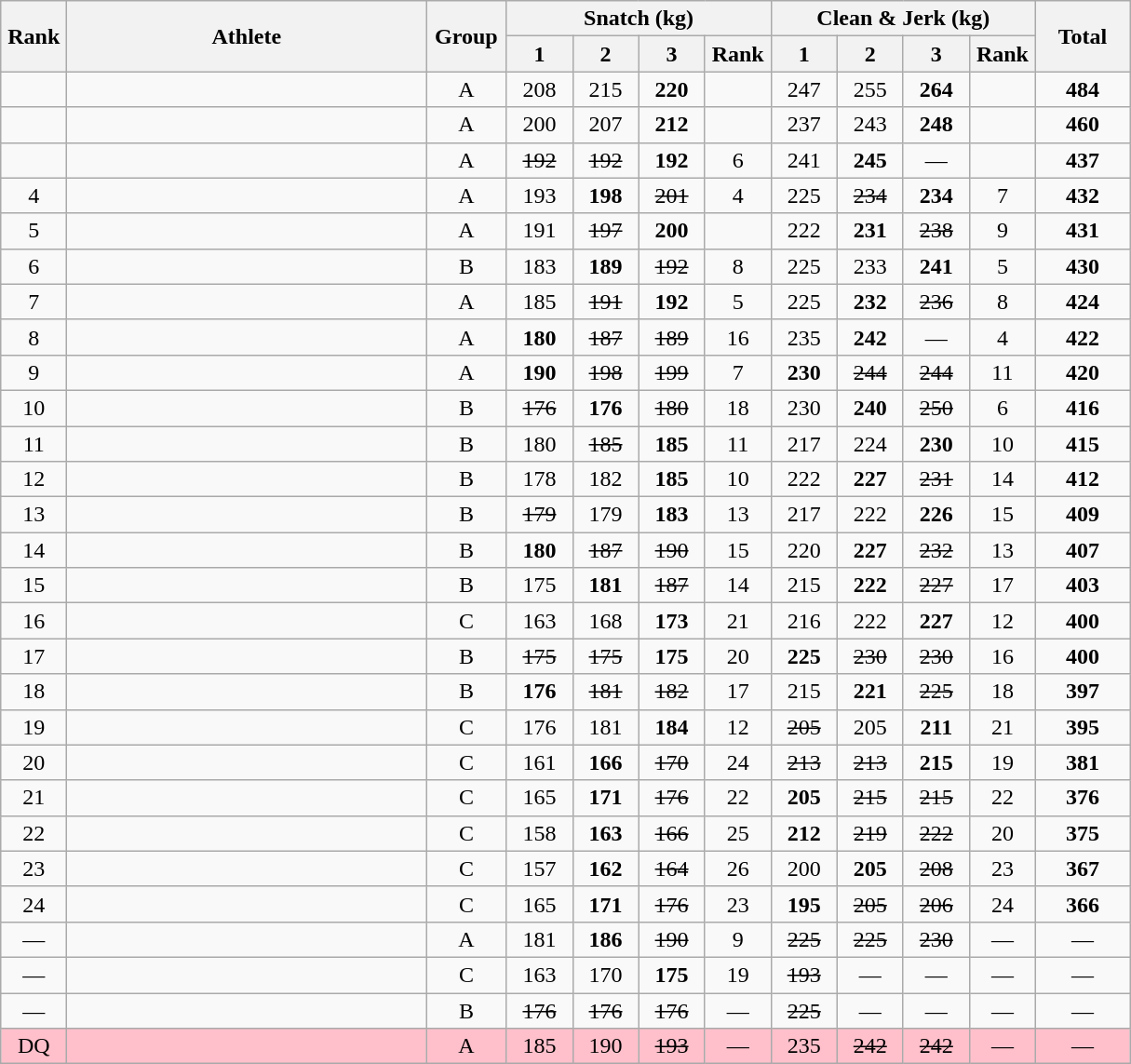<table class = "wikitable" style="text-align:center;">
<tr>
<th rowspan=2 width=40>Rank</th>
<th rowspan=2 width=250>Athlete</th>
<th rowspan=2 width=50>Group</th>
<th colspan=4>Snatch (kg)</th>
<th colspan=4>Clean & Jerk (kg)</th>
<th rowspan=2 width=60>Total</th>
</tr>
<tr>
<th width=40>1</th>
<th width=40>2</th>
<th width=40>3</th>
<th width=40>Rank</th>
<th width=40>1</th>
<th width=40>2</th>
<th width=40>3</th>
<th width=40>Rank</th>
</tr>
<tr>
<td></td>
<td align=left></td>
<td>A</td>
<td>208</td>
<td>215</td>
<td><strong>220</strong></td>
<td></td>
<td>247</td>
<td>255</td>
<td><strong>264</strong></td>
<td></td>
<td><strong>484</strong></td>
</tr>
<tr>
<td></td>
<td align=left></td>
<td>A</td>
<td>200</td>
<td>207</td>
<td><strong>212</strong></td>
<td></td>
<td>237</td>
<td>243</td>
<td><strong>248</strong></td>
<td></td>
<td><strong>460</strong></td>
</tr>
<tr>
<td></td>
<td align=left></td>
<td>A</td>
<td><s>192</s></td>
<td><s>192</s></td>
<td><strong>192</strong></td>
<td>6</td>
<td>241</td>
<td><strong>245</strong></td>
<td>—</td>
<td></td>
<td><strong>437</strong></td>
</tr>
<tr>
<td>4</td>
<td align=left></td>
<td>A</td>
<td>193</td>
<td><strong>198</strong></td>
<td><s>201</s></td>
<td>4</td>
<td>225</td>
<td><s>234</s></td>
<td><strong>234</strong></td>
<td>7</td>
<td><strong>432</strong></td>
</tr>
<tr>
<td>5</td>
<td align=left></td>
<td>A</td>
<td>191</td>
<td><s>197</s></td>
<td><strong>200</strong></td>
<td></td>
<td>222</td>
<td><strong>231</strong></td>
<td><s>238</s></td>
<td>9</td>
<td><strong>431</strong></td>
</tr>
<tr>
<td>6</td>
<td align=left></td>
<td>B</td>
<td>183</td>
<td><strong>189</strong></td>
<td><s>192</s></td>
<td>8</td>
<td>225</td>
<td>233</td>
<td><strong>241</strong></td>
<td>5</td>
<td><strong>430</strong></td>
</tr>
<tr>
<td>7</td>
<td align=left></td>
<td>A</td>
<td>185</td>
<td><s>191</s></td>
<td><strong>192</strong></td>
<td>5</td>
<td>225</td>
<td><strong>232</strong></td>
<td><s>236</s></td>
<td>8</td>
<td><strong>424</strong></td>
</tr>
<tr>
<td>8</td>
<td align=left></td>
<td>A</td>
<td><strong>180</strong></td>
<td><s>187</s></td>
<td><s>189</s></td>
<td>16</td>
<td>235</td>
<td><strong>242</strong></td>
<td>—</td>
<td>4</td>
<td><strong>422</strong></td>
</tr>
<tr>
<td>9</td>
<td align=left></td>
<td>A</td>
<td><strong>190</strong></td>
<td><s>198</s></td>
<td><s>199</s></td>
<td>7</td>
<td><strong>230</strong></td>
<td><s>244</s></td>
<td><s>244</s></td>
<td>11</td>
<td><strong>420</strong></td>
</tr>
<tr>
<td>10</td>
<td align=left></td>
<td>B</td>
<td><s>176</s></td>
<td><strong>176</strong></td>
<td><s>180</s></td>
<td>18</td>
<td>230</td>
<td><strong>240</strong></td>
<td><s>250</s></td>
<td>6</td>
<td><strong>416</strong></td>
</tr>
<tr>
<td>11</td>
<td align=left></td>
<td>B</td>
<td>180</td>
<td><s>185</s></td>
<td><strong>185</strong></td>
<td>11</td>
<td>217</td>
<td>224</td>
<td><strong>230</strong></td>
<td>10</td>
<td><strong>415</strong></td>
</tr>
<tr>
<td>12</td>
<td align=left></td>
<td>B</td>
<td>178</td>
<td>182</td>
<td><strong>185</strong></td>
<td>10</td>
<td>222</td>
<td><strong>227</strong></td>
<td><s>231</s></td>
<td>14</td>
<td><strong>412</strong></td>
</tr>
<tr>
<td>13</td>
<td align=left></td>
<td>B</td>
<td><s>179</s></td>
<td>179</td>
<td><strong>183</strong></td>
<td>13</td>
<td>217</td>
<td>222</td>
<td><strong>226</strong></td>
<td>15</td>
<td><strong>409</strong></td>
</tr>
<tr>
<td>14</td>
<td align=left></td>
<td>B</td>
<td><strong>180</strong></td>
<td><s>187</s></td>
<td><s>190</s></td>
<td>15</td>
<td>220</td>
<td><strong>227</strong></td>
<td><s>232</s></td>
<td>13</td>
<td><strong>407</strong></td>
</tr>
<tr>
<td>15</td>
<td align=left></td>
<td>B</td>
<td>175</td>
<td><strong>181</strong></td>
<td><s>187</s></td>
<td>14</td>
<td>215</td>
<td><strong>222</strong></td>
<td><s>227</s></td>
<td>17</td>
<td><strong>403</strong></td>
</tr>
<tr>
<td>16</td>
<td align=left></td>
<td>C</td>
<td>163</td>
<td>168</td>
<td><strong>173</strong></td>
<td>21</td>
<td>216</td>
<td>222</td>
<td><strong>227</strong></td>
<td>12</td>
<td><strong>400</strong></td>
</tr>
<tr>
<td>17</td>
<td align=left></td>
<td>B</td>
<td><s>175</s></td>
<td><s>175</s></td>
<td><strong>175</strong></td>
<td>20</td>
<td><strong>225</strong></td>
<td><s>230</s></td>
<td><s>230</s></td>
<td>16</td>
<td><strong>400</strong></td>
</tr>
<tr>
<td>18</td>
<td align=left></td>
<td>B</td>
<td><strong>176</strong></td>
<td><s>181</s></td>
<td><s>182</s></td>
<td>17</td>
<td>215</td>
<td><strong>221</strong></td>
<td><s>225</s></td>
<td>18</td>
<td><strong>397</strong></td>
</tr>
<tr>
<td>19</td>
<td align=left></td>
<td>C</td>
<td>176</td>
<td>181</td>
<td><strong>184</strong></td>
<td>12</td>
<td><s>205</s></td>
<td>205</td>
<td><strong>211</strong></td>
<td>21</td>
<td><strong>395</strong></td>
</tr>
<tr>
<td>20</td>
<td align=left></td>
<td>C</td>
<td>161</td>
<td><strong>166</strong></td>
<td><s>170</s></td>
<td>24</td>
<td><s>213</s></td>
<td><s>213</s></td>
<td><strong>215</strong></td>
<td>19</td>
<td><strong>381</strong></td>
</tr>
<tr>
<td>21</td>
<td align=left></td>
<td>C</td>
<td>165</td>
<td><strong>171</strong></td>
<td><s>176</s></td>
<td>22</td>
<td><strong>205</strong></td>
<td><s>215</s></td>
<td><s>215</s></td>
<td>22</td>
<td><strong>376</strong></td>
</tr>
<tr>
<td>22</td>
<td align=left></td>
<td>C</td>
<td>158</td>
<td><strong>163</strong></td>
<td><s>166</s></td>
<td>25</td>
<td><strong>212</strong></td>
<td><s>219</s></td>
<td><s>222</s></td>
<td>20</td>
<td><strong>375</strong></td>
</tr>
<tr>
<td>23</td>
<td align=left></td>
<td>C</td>
<td>157</td>
<td><strong>162</strong></td>
<td><s>164</s></td>
<td>26</td>
<td>200</td>
<td><strong>205</strong></td>
<td><s>208</s></td>
<td>23</td>
<td><strong>367</strong></td>
</tr>
<tr>
<td>24</td>
<td align=left></td>
<td>C</td>
<td>165</td>
<td><strong>171</strong></td>
<td><s>176</s></td>
<td>23</td>
<td><strong>195</strong></td>
<td><s>205</s></td>
<td><s>206</s></td>
<td>24</td>
<td><strong>366</strong></td>
</tr>
<tr>
<td>—</td>
<td align=left></td>
<td>A</td>
<td>181</td>
<td><strong>186</strong></td>
<td><s>190</s></td>
<td>9</td>
<td><s>225</s></td>
<td><s>225</s></td>
<td><s>230</s></td>
<td>—</td>
<td>—</td>
</tr>
<tr>
<td>—</td>
<td align=left></td>
<td>C</td>
<td>163</td>
<td>170</td>
<td><strong>175</strong></td>
<td>19</td>
<td><s>193</s></td>
<td>—</td>
<td>—</td>
<td>—</td>
<td>—</td>
</tr>
<tr>
<td>—</td>
<td align=left></td>
<td>B</td>
<td><s>176</s></td>
<td><s>176</s></td>
<td><s>176</s></td>
<td>—</td>
<td><s>225</s></td>
<td>—</td>
<td>—</td>
<td>—</td>
<td>—</td>
</tr>
<tr bgcolor=pink>
<td>DQ</td>
<td align=left></td>
<td>A</td>
<td>185</td>
<td>190</td>
<td><s>193</s></td>
<td>—</td>
<td>235</td>
<td><s>242</s></td>
<td><s>242</s></td>
<td>—</td>
<td>—</td>
</tr>
</table>
